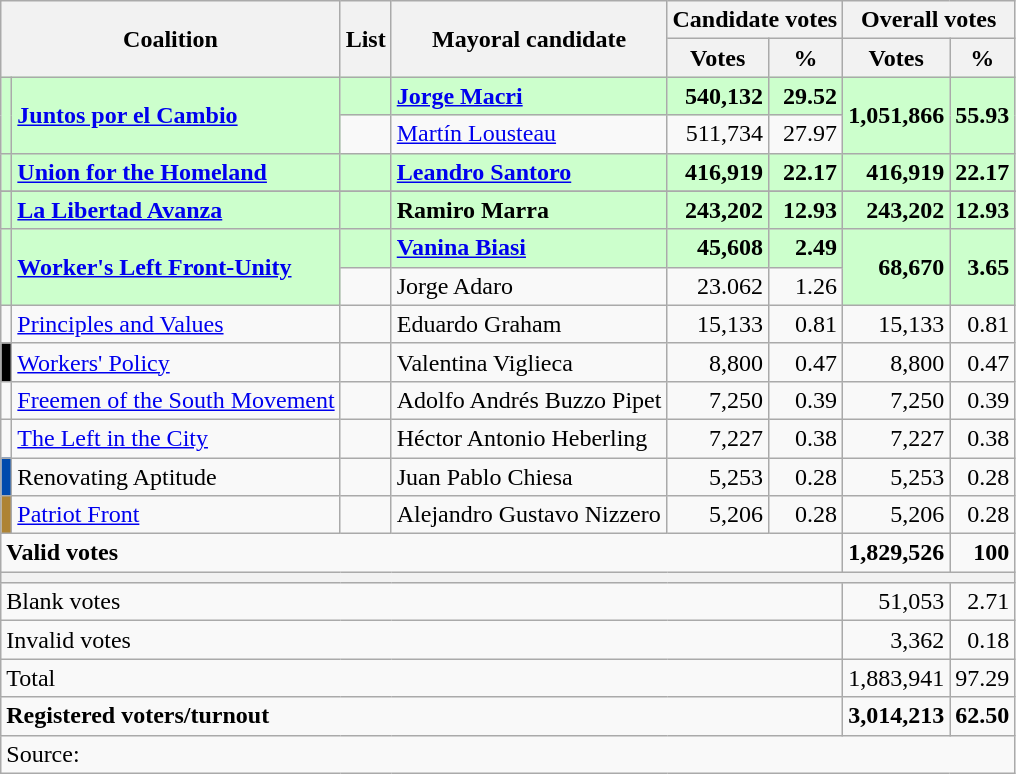<table class=wikitable style=text-align:right>
<tr>
<th colspan=2 rowspan=2>Coalition</th>
<th rowspan=2>List</th>
<th rowspan=2>Mayoral candidate</th>
<th colspan=2>Candidate votes</th>
<th colspan=2>Overall votes</th>
</tr>
<tr>
<th>Votes</th>
<th>%</th>
<th>Votes</th>
<th>%</th>
</tr>
<tr style="font-weight:bold" bgcolor=#cfc>
<td rowspan=2 bgcolor=></td>
<td rowspan=2 align=left><a href='#'>Juntos por el Cambio</a></td>
<td align=left></td>
<td align=left><a href='#'>Jorge Macri</a></td>
<td>540,132</td>
<td>29.52</td>
<td rowspan=2>1,051,866</td>
<td rowspan=2>55.93</td>
</tr>
<tr>
<td align=left></td>
<td align=left><a href='#'>Martín Lousteau</a></td>
<td>511,734</td>
<td>27.97</td>
</tr>
<tr style="font-weight:bold" bgcolor=#cfc>
<td bgcolor=></td>
<td align=left><a href='#'>Union for the Homeland</a></td>
<td align=left></td>
<td align=left><a href='#'>Leandro Santoro</a></td>
<td>416,919</td>
<td>22.17</td>
<td>416,919</td>
<td>22.17</td>
</tr>
<tr>
</tr>
<tr style="font-weight:bold" bgcolor=#cfc>
<td bgcolor=></td>
<td align=left><a href='#'>La Libertad Avanza</a></td>
<td align=left></td>
<td align=left>Ramiro Marra</td>
<td>243,202</td>
<td>12.93</td>
<td>243,202</td>
<td>12.93</td>
</tr>
<tr style="font-weight:bold" bgcolor=#cfc>
<td rowspan=2 bgcolor=></td>
<td rowspan=2 align=left><a href='#'>Worker's Left Front-Unity</a></td>
<td align=left></td>
<td align=left><a href='#'>Vanina Biasi</a></td>
<td>45,608</td>
<td>2.49</td>
<td rowspan=2>68,670</td>
<td rowspan=2>3.65</td>
</tr>
<tr>
<td align=left></td>
<td align=left>Jorge Adaro</td>
<td>23.062</td>
<td>1.26</td>
</tr>
<tr>
<td bgcolor=></td>
<td align=left><a href='#'>Principles and Values</a></td>
<td align=left></td>
<td align=left>Eduardo Graham</td>
<td>15,133</td>
<td>0.81</td>
<td>15,133</td>
<td>0.81</td>
</tr>
<tr>
<td bgcolor=#000000></td>
<td align=left><a href='#'>Workers' Policy</a></td>
<td align=left></td>
<td align=left>Valentina Viglieca</td>
<td>8,800</td>
<td>0.47</td>
<td>8,800</td>
<td>0.47</td>
</tr>
<tr>
<td bgcolor=></td>
<td align=left><a href='#'>Freemen of the South Movement</a></td>
<td align=left></td>
<td align=left>Adolfo Andrés Buzzo Pipet</td>
<td>7,250</td>
<td>0.39</td>
<td>7,250</td>
<td>0.39</td>
</tr>
<tr>
<td bgcolor=></td>
<td align=left><a href='#'>The Left in the City</a></td>
<td align=left></td>
<td align=left>Héctor Antonio Heberling</td>
<td>7,227</td>
<td>0.38</td>
<td>7,227</td>
<td>0.38</td>
</tr>
<tr>
<td bgcolor=#004AAD></td>
<td align=left>Renovating Aptitude</td>
<td align=left></td>
<td align=left>Juan Pablo Chiesa</td>
<td>5,253</td>
<td>0.28</td>
<td>5,253</td>
<td>0.28</td>
</tr>
<tr>
<td bgcolor=#AE8333></td>
<td align=left><a href='#'>Patriot Front</a></td>
<td align=left></td>
<td align=left>Alejandro Gustavo Nizzero</td>
<td>5,206</td>
<td>0.28</td>
<td>5,206</td>
<td>0.28</td>
</tr>
<tr style="font-weight:bold">
<td colspan=6 align=left>Valid votes</td>
<td>1,829,526</td>
<td>100</td>
</tr>
<tr>
<th colspan=8></th>
</tr>
<tr>
<td colspan=6 align=left>Blank votes</td>
<td>51,053</td>
<td>2.71</td>
</tr>
<tr>
<td colspan=6 align=left>Invalid votes</td>
<td>3,362</td>
<td>0.18</td>
</tr>
<tr>
<td colspan=6 align=left>Total</td>
<td>1,883,941</td>
<td>97.29</td>
</tr>
<tr style="font-weight:bold">
<td colspan=6 align=left>Registered voters/turnout</td>
<td>3,014,213</td>
<td>62.50</td>
</tr>
<tr>
<td colspan=8 style="text-align:left;">Source:</td>
</tr>
</table>
